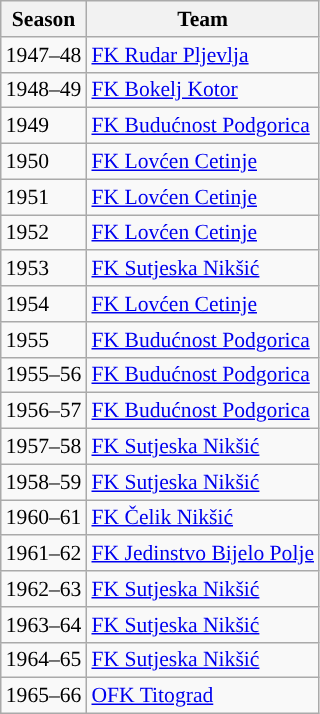<table class="wikitable" style="font-size:90%">
<tr>
<th>Season</th>
<th>Team</th>
</tr>
<tr>
<td>1947–48</td>
<td><a href='#'>FK Rudar Pljevlja</a></td>
</tr>
<tr>
<td>1948–49</td>
<td><a href='#'>FK Bokelj Kotor</a></td>
</tr>
<tr>
<td>1949</td>
<td><a href='#'>FK Budućnost Podgorica</a></td>
</tr>
<tr>
<td>1950</td>
<td><a href='#'>FK Lovćen Cetinje</a></td>
</tr>
<tr>
<td>1951</td>
<td><a href='#'>FK Lovćen Cetinje</a></td>
</tr>
<tr>
<td>1952</td>
<td><a href='#'>FK Lovćen Cetinje</a></td>
</tr>
<tr>
<td>1953</td>
<td><a href='#'>FK Sutjeska Nikšić</a></td>
</tr>
<tr>
<td>1954</td>
<td><a href='#'>FK Lovćen Cetinje</a></td>
</tr>
<tr>
<td>1955</td>
<td><a href='#'>FK Budućnost Podgorica</a></td>
</tr>
<tr>
<td>1955–56</td>
<td><a href='#'>FK Budućnost Podgorica</a></td>
</tr>
<tr>
<td>1956–57</td>
<td><a href='#'>FK Budućnost Podgorica</a></td>
</tr>
<tr>
<td>1957–58</td>
<td><a href='#'>FK Sutjeska Nikšić</a></td>
</tr>
<tr>
<td>1958–59</td>
<td><a href='#'>FK Sutjeska Nikšić</a></td>
</tr>
<tr>
<td>1960–61</td>
<td><a href='#'>FK Čelik Nikšić</a></td>
</tr>
<tr>
<td>1961–62</td>
<td><a href='#'>FK Jedinstvo Bijelo Polje</a></td>
</tr>
<tr>
<td>1962–63</td>
<td><a href='#'>FK Sutjeska Nikšić</a></td>
</tr>
<tr>
<td>1963–64</td>
<td><a href='#'>FK Sutjeska Nikšić</a></td>
</tr>
<tr>
<td>1964–65</td>
<td><a href='#'>FK Sutjeska Nikšić</a></td>
</tr>
<tr>
<td>1965–66</td>
<td><a href='#'>OFK Titograd</a></td>
</tr>
</table>
